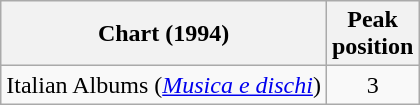<table class="wikitable plainrowheaders" style="text-align:center">
<tr>
<th scope=col>Chart (1994)</th>
<th scope=col>Peak<br>position</th>
</tr>
<tr>
<td>Italian Albums (<em><a href='#'>Musica e dischi</a></em>)</td>
<td align="center">3</td>
</tr>
</table>
